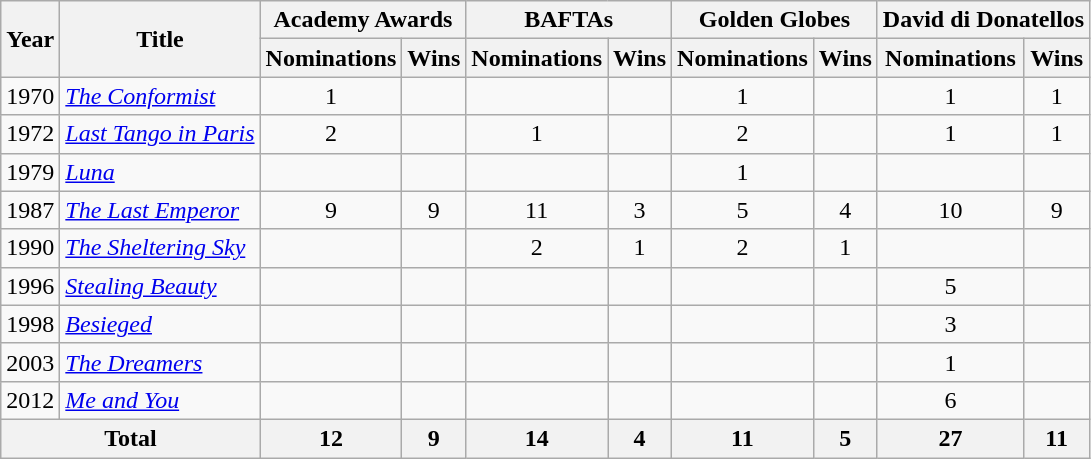<table class="wikitable">
<tr>
<th rowspan="2">Year</th>
<th rowspan="2">Title</th>
<th colspan="2">Academy Awards</th>
<th colspan="2">BAFTAs</th>
<th colspan="2">Golden Globes</th>
<th colspan="2">David di Donatellos</th>
</tr>
<tr>
<th>Nominations</th>
<th>Wins</th>
<th>Nominations</th>
<th>Wins</th>
<th>Nominations</th>
<th>Wins</th>
<th>Nominations</th>
<th>Wins</th>
</tr>
<tr>
<td>1970</td>
<td><a href='#'><em>The Conformist</em></a></td>
<td align=center>1</td>
<td></td>
<td></td>
<td></td>
<td align=center>1</td>
<td></td>
<td align=center>1</td>
<td align=center>1</td>
</tr>
<tr>
<td>1972</td>
<td><em><a href='#'>Last Tango in Paris</a></em></td>
<td align=center>2</td>
<td></td>
<td align=center>1</td>
<td></td>
<td align=center>2</td>
<td></td>
<td align=center>1</td>
<td align=center>1</td>
</tr>
<tr>
<td>1979</td>
<td><a href='#'><em>Luna</em></a></td>
<td></td>
<td></td>
<td></td>
<td></td>
<td align=center>1</td>
<td></td>
<td></td>
<td></td>
</tr>
<tr>
<td>1987</td>
<td><em><a href='#'>The Last Emperor</a></em></td>
<td align=center>9</td>
<td align=center>9</td>
<td align=center>11</td>
<td align=center>3</td>
<td align=center>5</td>
<td align=center>4</td>
<td align=center>10</td>
<td align=center>9</td>
</tr>
<tr>
<td>1990</td>
<td><a href='#'><em>The Sheltering Sky</em></a></td>
<td></td>
<td></td>
<td align=center>2</td>
<td align=center>1</td>
<td align=center>2</td>
<td align=center>1</td>
<td></td>
<td></td>
</tr>
<tr>
<td>1996</td>
<td><em><a href='#'>Stealing Beauty</a></em></td>
<td></td>
<td></td>
<td></td>
<td></td>
<td></td>
<td></td>
<td align=center>5</td>
<td></td>
</tr>
<tr>
<td>1998</td>
<td><a href='#'><em>Besieged</em></a></td>
<td></td>
<td></td>
<td></td>
<td></td>
<td></td>
<td></td>
<td align=center>3</td>
<td></td>
</tr>
<tr>
<td>2003</td>
<td><a href='#'><em>The Dreamers</em></a></td>
<td></td>
<td></td>
<td></td>
<td></td>
<td></td>
<td></td>
<td align=center>1</td>
<td></td>
</tr>
<tr>
<td>2012</td>
<td><a href='#'><em>Me and You</em></a></td>
<td></td>
<td></td>
<td></td>
<td></td>
<td></td>
<td></td>
<td align=center>6</td>
<td></td>
</tr>
<tr>
<th colspan="2">Total</th>
<th>12</th>
<th>9</th>
<th>14</th>
<th>4</th>
<th>11</th>
<th>5</th>
<th>27</th>
<th>11</th>
</tr>
</table>
